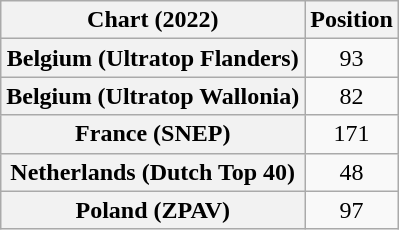<table class="wikitable sortable plainrowheaders" style="text-align:center">
<tr>
<th scope="col">Chart (2022)</th>
<th scope="col">Position</th>
</tr>
<tr>
<th scope="row">Belgium (Ultratop Flanders)</th>
<td>93</td>
</tr>
<tr>
<th scope="row">Belgium (Ultratop Wallonia)</th>
<td>82</td>
</tr>
<tr>
<th scope="row">France (SNEP)</th>
<td>171</td>
</tr>
<tr>
<th scope="row">Netherlands (Dutch Top 40)</th>
<td>48</td>
</tr>
<tr>
<th scope="row">Poland (ZPAV)</th>
<td>97</td>
</tr>
</table>
